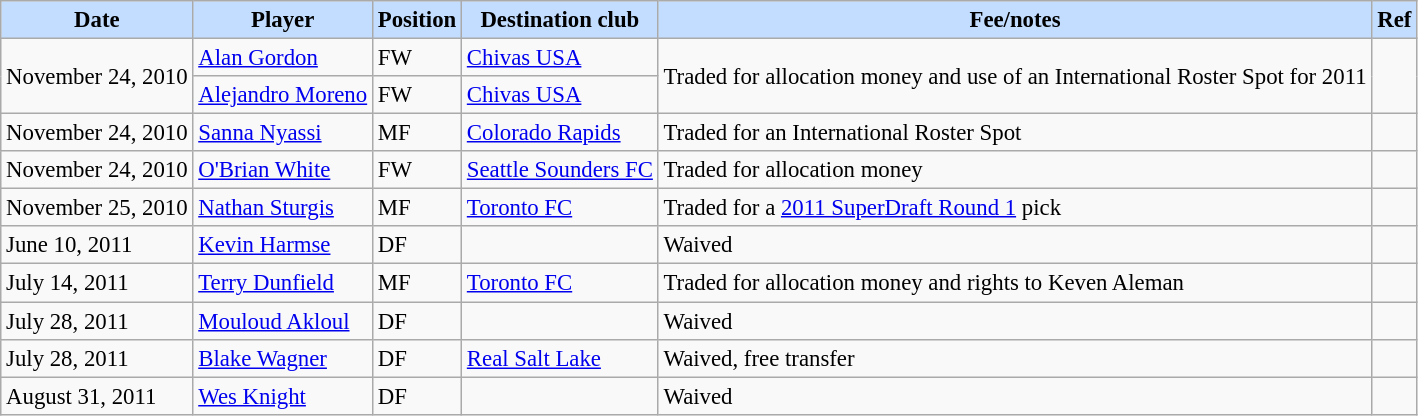<table class="wikitable" style="text-align:left; font-size:95%;">
<tr>
<th style="background:#c2ddff;">Date</th>
<th style="background:#c2ddff;">Player</th>
<th style="background:#c2ddff;">Position</th>
<th style="background:#c2ddff;">Destination club</th>
<th style="background:#c2ddff;">Fee/notes</th>
<th style="background:#c2ddff;">Ref</th>
</tr>
<tr>
<td rowspan="2">November 24, 2010</td>
<td> <a href='#'>Alan Gordon</a></td>
<td>FW</td>
<td> <a href='#'>Chivas USA</a></td>
<td rowspan="2">Traded for allocation money and use of an International Roster Spot for 2011</td>
<td rowspan="2"></td>
</tr>
<tr>
<td> <a href='#'>Alejandro Moreno</a></td>
<td>FW</td>
<td> <a href='#'>Chivas USA</a></td>
</tr>
<tr>
<td>November 24, 2010</td>
<td> <a href='#'>Sanna Nyassi</a></td>
<td>MF</td>
<td> <a href='#'>Colorado Rapids</a></td>
<td>Traded for an International Roster Spot</td>
<td></td>
</tr>
<tr>
<td>November 24, 2010</td>
<td> <a href='#'>O'Brian White</a></td>
<td>FW</td>
<td> <a href='#'>Seattle Sounders FC</a></td>
<td>Traded for allocation money</td>
<td></td>
</tr>
<tr>
<td>November 25, 2010</td>
<td> <a href='#'>Nathan Sturgis</a></td>
<td>MF</td>
<td> <a href='#'>Toronto FC</a></td>
<td>Traded for a <a href='#'>2011 SuperDraft Round 1</a> pick</td>
<td></td>
</tr>
<tr>
<td>June 10, 2011</td>
<td> <a href='#'>Kevin Harmse</a></td>
<td>DF</td>
<td></td>
<td>Waived</td>
<td></td>
</tr>
<tr>
<td>July 14, 2011</td>
<td> <a href='#'>Terry Dunfield</a></td>
<td>MF</td>
<td> <a href='#'>Toronto FC</a></td>
<td>Traded for allocation money and rights to Keven Aleman</td>
<td></td>
</tr>
<tr>
<td>July 28, 2011</td>
<td> <a href='#'>Mouloud Akloul</a></td>
<td>DF</td>
<td></td>
<td>Waived</td>
<td></td>
</tr>
<tr>
<td>July 28, 2011</td>
<td> <a href='#'>Blake Wagner</a></td>
<td>DF</td>
<td> <a href='#'>Real Salt Lake</a></td>
<td>Waived, free transfer</td>
<td></td>
</tr>
<tr>
<td>August 31, 2011</td>
<td> <a href='#'>Wes Knight</a></td>
<td>DF</td>
<td></td>
<td>Waived</td>
<td></td>
</tr>
</table>
